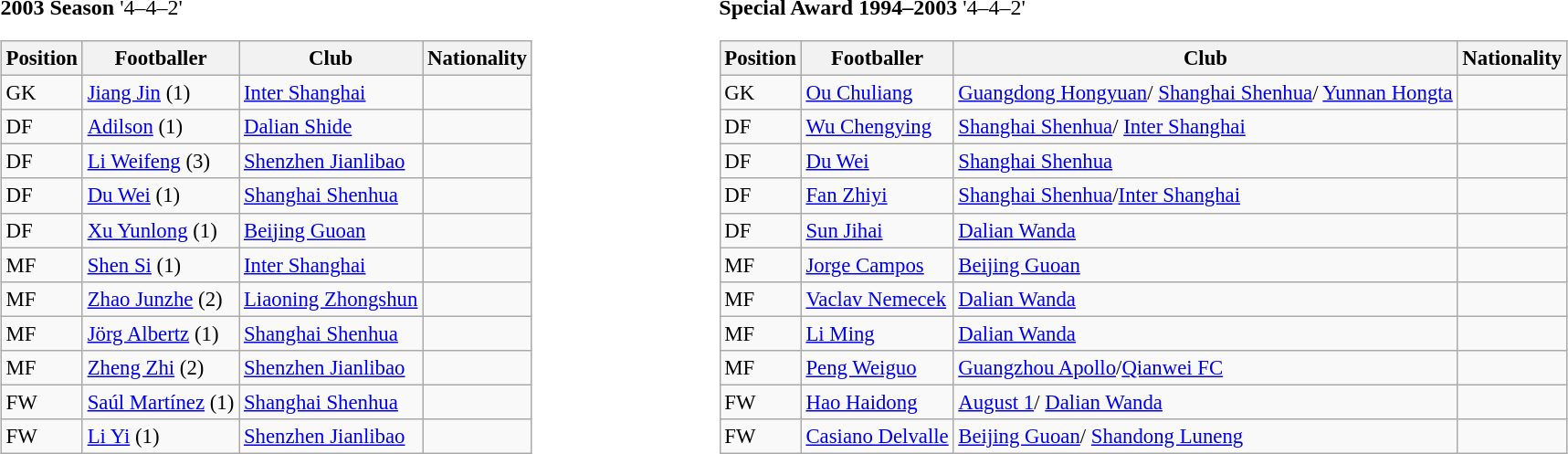<table style="width:100%;">
<tr>
<td><br><strong>2003 Season</strong>
'4–4–2'<table class="wikitable" style="font-size: 95%;">
<tr>
<th>Position</th>
<th>Footballer</th>
<th>Club</th>
<th>Nationality</th>
</tr>
<tr>
<td>GK</td>
<td><a href='#'>Jiang Jin</a> (1)</td>
<td><a href='#'>Inter Shanghai</a></td>
<td></td>
</tr>
<tr>
<td>DF</td>
<td><a href='#'>Adilson</a> (1)</td>
<td><a href='#'>Dalian Shide</a></td>
<td></td>
</tr>
<tr>
<td>DF</td>
<td><a href='#'>Li Weifeng</a> (3)</td>
<td><a href='#'>Shenzhen Jianlibao</a></td>
<td></td>
</tr>
<tr>
<td>DF</td>
<td><a href='#'>Du Wei</a> (1)</td>
<td><a href='#'>Shanghai Shenhua</a></td>
<td></td>
</tr>
<tr>
<td>DF</td>
<td><a href='#'>Xu Yunlong</a> (1)</td>
<td><a href='#'>Beijing Guoan</a></td>
<td></td>
</tr>
<tr>
<td>MF</td>
<td><a href='#'>Shen Si</a> (1)</td>
<td><a href='#'>Inter Shanghai</a></td>
<td></td>
</tr>
<tr>
<td>MF</td>
<td><a href='#'>Zhao Junzhe</a> (2)</td>
<td><a href='#'>Liaoning Zhongshun</a></td>
<td></td>
</tr>
<tr>
<td>MF</td>
<td><a href='#'>Jörg Albertz</a> (1)</td>
<td><a href='#'>Shanghai Shenhua</a></td>
<td></td>
</tr>
<tr>
<td>MF</td>
<td><a href='#'>Zheng Zhi</a> (2)</td>
<td><a href='#'>Shenzhen Jianlibao</a></td>
<td></td>
</tr>
<tr>
<td>FW</td>
<td><a href='#'>Saúl Martínez</a> (1)</td>
<td><a href='#'>Shanghai Shenhua</a></td>
<td></td>
</tr>
<tr>
<td>FW</td>
<td><a href='#'>Li Yi</a> (1)</td>
<td><a href='#'>Shenzhen Jianlibao</a></td>
<td></td>
</tr>
</table>
</td>
<td width="50"> </td>
<td valign="top"><br><strong>Special Award 1994–2003 </strong>
'4–4–2'<table class="wikitable" style="font-size: 95%;">
<tr>
<th>Position</th>
<th>Footballer</th>
<th>Club</th>
<th>Nationality</th>
</tr>
<tr>
<td>GK</td>
<td><a href='#'>Ou Chuliang</a></td>
<td><a href='#'>Guangdong Hongyuan</a>/ <a href='#'>Shanghai Shenhua</a>/ <a href='#'>Yunnan Hongta</a></td>
<td></td>
</tr>
<tr>
<td>DF</td>
<td><a href='#'>Wu Chengying</a></td>
<td><a href='#'>Shanghai Shenhua</a>/ <a href='#'>Inter Shanghai</a></td>
<td></td>
</tr>
<tr>
<td>DF</td>
<td><a href='#'>Du Wei</a></td>
<td><a href='#'>Shanghai Shenhua</a></td>
<td></td>
</tr>
<tr>
<td>DF</td>
<td><a href='#'>Fan Zhiyi</a></td>
<td><a href='#'>Shanghai Shenhua</a>/<a href='#'>Inter Shanghai</a></td>
<td></td>
</tr>
<tr>
<td>DF</td>
<td><a href='#'>Sun Jihai</a></td>
<td><a href='#'>Dalian Wanda</a></td>
<td></td>
</tr>
<tr>
<td>MF</td>
<td><a href='#'>Jorge Campos</a></td>
<td><a href='#'>Beijing Guoan</a></td>
<td></td>
</tr>
<tr>
<td>MF</td>
<td><a href='#'>Vaclav Nemecek</a></td>
<td><a href='#'>Dalian Wanda</a></td>
<td></td>
</tr>
<tr>
<td>MF</td>
<td><a href='#'>Li Ming</a></td>
<td><a href='#'>Dalian Wanda</a></td>
<td></td>
</tr>
<tr>
<td>MF</td>
<td><a href='#'>Peng Weiguo</a></td>
<td><a href='#'>Guangzhou Apollo</a>/<a href='#'>Qianwei FC</a></td>
<td></td>
</tr>
<tr>
<td>FW</td>
<td><a href='#'>Hao Haidong</a></td>
<td><a href='#'>August 1</a>/ <a href='#'>Dalian Wanda</a></td>
<td></td>
</tr>
<tr>
<td>FW</td>
<td><a href='#'>Casiano Delvalle</a></td>
<td><a href='#'>Beijing Guoan</a>/ <a href='#'>Shandong Luneng</a></td>
<td></td>
</tr>
</table>
</td>
</tr>
</table>
